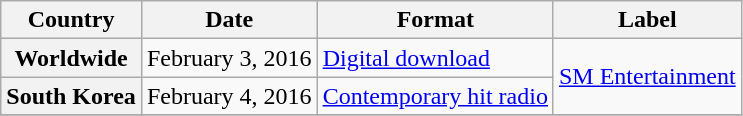<table class="wikitable plainrowheaders">
<tr>
<th>Country</th>
<th>Date</th>
<th>Format</th>
<th>Label</th>
</tr>
<tr>
<th scope="row">Worldwide</th>
<td>February 3, 2016</td>
<td><a href='#'>Digital download</a></td>
<td rowspan="2"><a href='#'>SM Entertainment</a></td>
</tr>
<tr>
<th scope="row">South Korea</th>
<td>February 4, 2016</td>
<td><a href='#'>Contemporary hit radio</a></td>
</tr>
<tr>
</tr>
</table>
